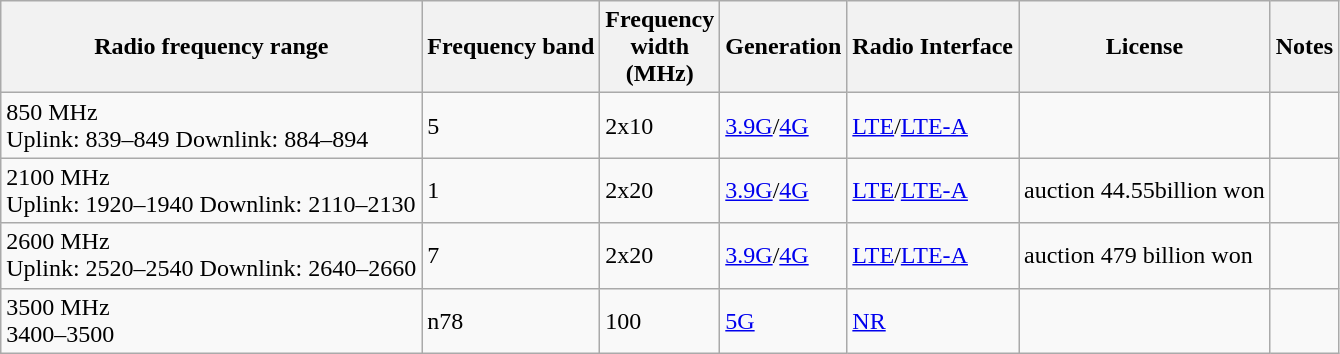<table class="wikitable sortable">
<tr>
<th>Radio frequency range</th>
<th>Frequency band</th>
<th>Frequency<br>width<br>(MHz)</th>
<th>Generation</th>
<th>Radio Interface</th>
<th>License</th>
<th>Notes</th>
</tr>
<tr>
<td>850 MHz<br>Uplink: 839–849
Downlink: 884–894</td>
<td>5</td>
<td>2x10</td>
<td><a href='#'>3.9G</a>/<a href='#'>4G</a></td>
<td><a href='#'>LTE</a>/<a href='#'>LTE-A</a></td>
<td></td>
<td></td>
</tr>
<tr>
<td>2100 MHz<br>Uplink: 1920–1940
Downlink: 2110–2130</td>
<td>1</td>
<td>2x20</td>
<td><a href='#'>3.9G</a>/<a href='#'>4G</a></td>
<td><a href='#'>LTE</a>/<a href='#'>LTE-A</a></td>
<td>auction 44.55billion won</td>
<td></td>
</tr>
<tr>
<td>2600 MHz<br>Uplink: 2520–2540
Downlink: 2640–2660</td>
<td>7</td>
<td>2x20</td>
<td><a href='#'>3.9G</a>/<a href='#'>4G</a></td>
<td><a href='#'>LTE</a>/<a href='#'>LTE-A</a></td>
<td>auction 479 billion won</td>
<td></td>
</tr>
<tr>
<td>3500 MHz<br>3400–3500</td>
<td>n78</td>
<td>100</td>
<td><a href='#'>5G</a></td>
<td><a href='#'>NR</a></td>
<td></td>
<td></td>
</tr>
</table>
